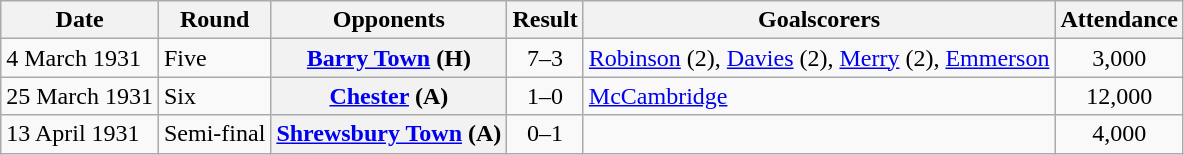<table class="wikitable plainrowheaders sortable">
<tr>
<th scope=col>Date</th>
<th scope=col>Round</th>
<th scope=col>Opponents</th>
<th scope=col>Result</th>
<th scope=col class=unsortable>Goalscorers</th>
<th scope=col>Attendance</th>
</tr>
<tr>
<td>4 March 1931</td>
<td>Five</td>
<th scope=row><a href='#'>Barry Town</a> (H)</th>
<td align=center>7–3</td>
<td><a href='#'>Robinson</a> (2), <a href='#'>Davies</a> (2), <a href='#'>Merry</a> (2), <a href='#'>Emmerson</a></td>
<td align=center>3,000</td>
</tr>
<tr>
<td>25 March 1931</td>
<td>Six</td>
<th scope=row><a href='#'>Chester</a> (A)</th>
<td align=center>1–0</td>
<td><a href='#'>McCambridge</a></td>
<td align=center>12,000</td>
</tr>
<tr>
<td>13 April 1931</td>
<td>Semi-final</td>
<th scope=row><a href='#'>Shrewsbury Town</a> (A)</th>
<td align=center>0–1</td>
<td></td>
<td align=center>4,000</td>
</tr>
</table>
